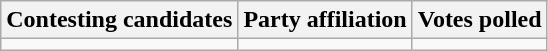<table class="wikitable sortable">
<tr>
<th>Contesting candidates</th>
<th>Party affiliation</th>
<th>Votes polled</th>
</tr>
<tr>
<td></td>
<td></td>
<td></td>
</tr>
</table>
